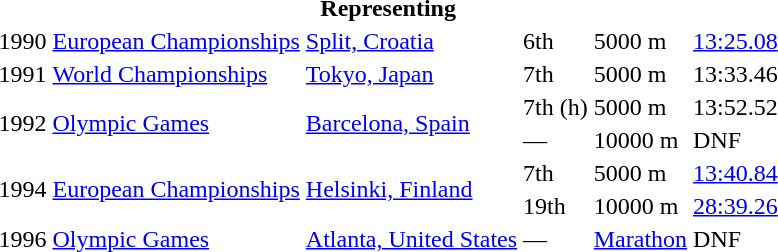<table>
<tr>
<th colspan="6">Representing </th>
</tr>
<tr>
<td>1990</td>
<td><a href='#'>European Championships</a></td>
<td><a href='#'>Split, Croatia</a></td>
<td>6th</td>
<td>5000 m</td>
<td><a href='#'>13:25.08</a></td>
</tr>
<tr>
<td>1991</td>
<td><a href='#'>World Championships</a></td>
<td><a href='#'>Tokyo, Japan</a></td>
<td>7th</td>
<td>5000 m</td>
<td>13:33.46</td>
</tr>
<tr>
<td rowspan=2>1992</td>
<td rowspan=2><a href='#'>Olympic Games</a></td>
<td rowspan=2><a href='#'>Barcelona, Spain</a></td>
<td>7th (h)</td>
<td>5000 m</td>
<td>13:52.52</td>
</tr>
<tr>
<td>—</td>
<td>10000 m</td>
<td>DNF</td>
</tr>
<tr>
<td rowspan=2>1994</td>
<td rowspan=2><a href='#'>European Championships</a></td>
<td rowspan=2><a href='#'>Helsinki, Finland</a></td>
<td>7th</td>
<td>5000 m</td>
<td><a href='#'>13:40.84</a></td>
</tr>
<tr>
<td>19th</td>
<td>10000 m</td>
<td><a href='#'>28:39.26</a></td>
</tr>
<tr>
<td>1996</td>
<td><a href='#'>Olympic Games</a></td>
<td><a href='#'>Atlanta, United States</a></td>
<td>—</td>
<td><a href='#'>Marathon</a></td>
<td>DNF</td>
</tr>
</table>
